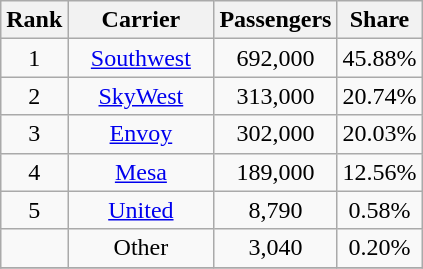<table class="wikitable sortable" style="text-align: center;">
<tr>
<th>Rank</th>
<th style="width:90px;">Carrier</th>
<th>Passengers</th>
<th>Share</th>
</tr>
<tr>
<td>1</td>
<td><a href='#'>Southwest</a></td>
<td>692,000</td>
<td>45.88%</td>
</tr>
<tr>
<td>2</td>
<td><a href='#'>SkyWest</a></td>
<td>313,000</td>
<td>20.74%</td>
</tr>
<tr>
<td>3</td>
<td><a href='#'>Envoy</a></td>
<td>302,000</td>
<td>20.03%</td>
</tr>
<tr>
<td>4</td>
<td><a href='#'>Mesa</a></td>
<td>189,000</td>
<td>12.56%</td>
</tr>
<tr>
<td>5</td>
<td><a href='#'>United</a></td>
<td>8,790</td>
<td>0.58%</td>
</tr>
<tr>
<td></td>
<td>Other</td>
<td>3,040</td>
<td>0.20%</td>
</tr>
<tr>
</tr>
</table>
